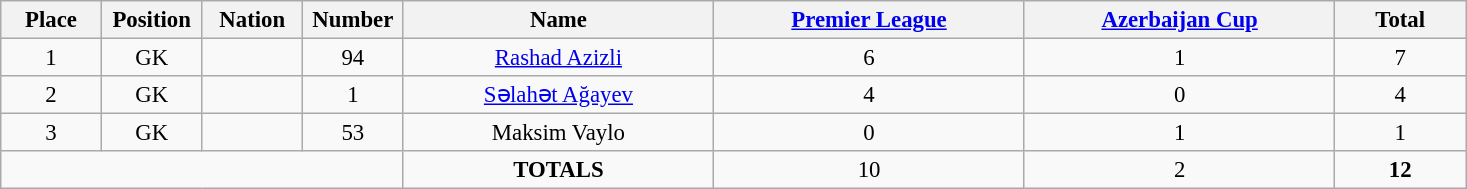<table class="wikitable" style="font-size: 95%; text-align: center;">
<tr>
<th width=60>Place</th>
<th width=60>Position</th>
<th width=60>Nation</th>
<th width=60>Number</th>
<th width=200>Name</th>
<th width=200><a href='#'>Premier League</a></th>
<th width=200><a href='#'>Azerbaijan Cup</a></th>
<th width=80><strong>Total</strong></th>
</tr>
<tr>
<td>1</td>
<td>GK</td>
<td></td>
<td>94</td>
<td><a href='#'>Rashad Azizli</a></td>
<td>6</td>
<td>1</td>
<td>7</td>
</tr>
<tr>
<td>2</td>
<td>GK</td>
<td></td>
<td>1</td>
<td><a href='#'>Səlahət Ağayev</a></td>
<td>4</td>
<td>0</td>
<td>4</td>
</tr>
<tr>
<td>3</td>
<td>GK</td>
<td></td>
<td>53</td>
<td>Maksim Vaylo</td>
<td>0</td>
<td>1</td>
<td>1</td>
</tr>
<tr>
<td colspan="4"></td>
<td><strong>TOTALS</strong></td>
<td>10</td>
<td>2</td>
<td><strong>12</strong></td>
</tr>
</table>
